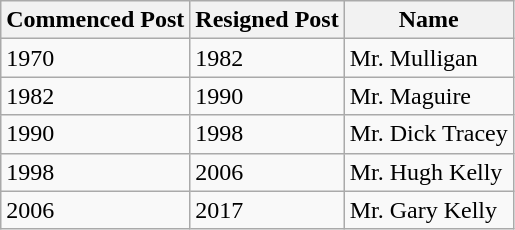<table class="wikitable">
<tr>
<th><strong>Commenced Post</strong></th>
<th><strong>Resigned Post</strong></th>
<th><strong>Name</strong></th>
</tr>
<tr>
<td>1970</td>
<td>1982</td>
<td>Mr. Mulligan</td>
</tr>
<tr>
<td>1982</td>
<td>1990</td>
<td>Mr. Maguire</td>
</tr>
<tr>
<td>1990</td>
<td>1998</td>
<td>Mr. Dick Tracey</td>
</tr>
<tr>
<td>1998</td>
<td>2006</td>
<td>Mr. Hugh Kelly</td>
</tr>
<tr>
<td>2006</td>
<td>2017</td>
<td>Mr. Gary Kelly</td>
</tr>
</table>
